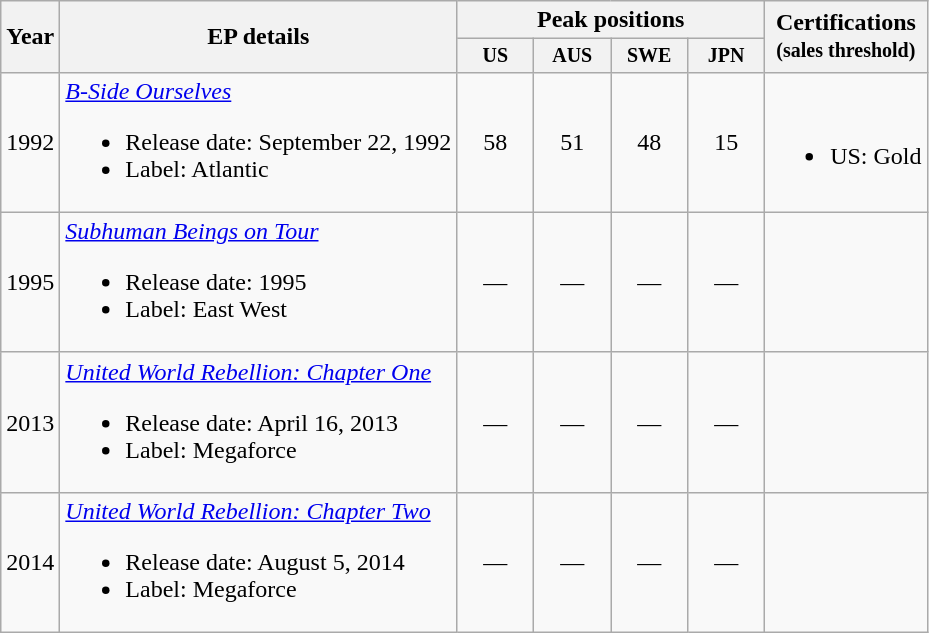<table class="wikitable" style="text-align:center;">
<tr>
<th rowspan="2">Year</th>
<th rowspan="2">EP details</th>
<th colspan="4">Peak positions</th>
<th rowspan="2">Certifications<br><small>(sales threshold)</small></th>
</tr>
<tr style="font-size:smaller;">
<th width="45">US<br></th>
<th width="45">AUS<br></th>
<th width="45">SWE<br></th>
<th width="45">JPN<br></th>
</tr>
<tr>
<td>1992</td>
<td align="left"><em><a href='#'>B-Side Ourselves</a></em><br><ul><li>Release date: September 22, 1992</li><li>Label: Atlantic</li></ul></td>
<td>58</td>
<td>51</td>
<td>48</td>
<td>15</td>
<td align="left"><br><ul><li>US: Gold</li></ul></td>
</tr>
<tr>
<td>1995</td>
<td align="left"><em><a href='#'>Subhuman Beings on Tour</a></em><br><ul><li>Release date: 1995</li><li>Label: East West</li></ul></td>
<td>—</td>
<td>—</td>
<td>—</td>
<td>—</td>
<td align="left"></td>
</tr>
<tr>
<td>2013</td>
<td align="left"><em><a href='#'>United World Rebellion: Chapter One</a></em><br><ul><li>Release date: April 16, 2013</li><li>Label: Megaforce</li></ul></td>
<td>—</td>
<td>—</td>
<td>—</td>
<td>—</td>
<td align="left"></td>
</tr>
<tr>
<td>2014</td>
<td align="left"><em><a href='#'>United World Rebellion: Chapter Two</a></em><br><ul><li>Release date: August 5, 2014</li><li>Label: Megaforce</li></ul></td>
<td>—</td>
<td>—</td>
<td>—</td>
<td>—</td>
<td align="left"></td>
</tr>
</table>
